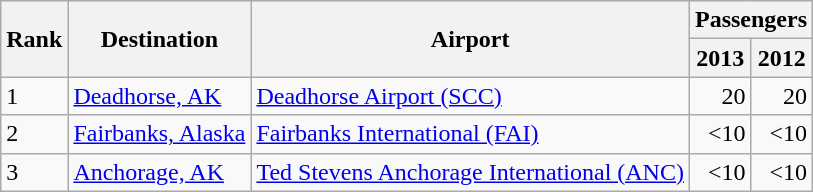<table class="wikitable">
<tr>
<th rowspan="2">Rank</th>
<th rowspan="2">Destination</th>
<th rowspan="2">Airport</th>
<th colspan="2">Passengers</th>
</tr>
<tr>
<th>2013</th>
<th>2012</th>
</tr>
<tr>
<td>1</td>
<td><a href='#'>Deadhorse, AK</a></td>
<td><a href='#'>Deadhorse Airport (SCC)</a></td>
<td align="right">20</td>
<td align="right">20</td>
</tr>
<tr>
<td>2</td>
<td><a href='#'>Fairbanks, Alaska</a></td>
<td><a href='#'>Fairbanks International (FAI)</a></td>
<td align="right"><10</td>
<td align="right"><10</td>
</tr>
<tr>
<td>3</td>
<td><a href='#'>Anchorage, AK</a></td>
<td><a href='#'>Ted Stevens Anchorage International (ANC)</a></td>
<td align="right"><10</td>
<td align="right"><10</td>
</tr>
</table>
